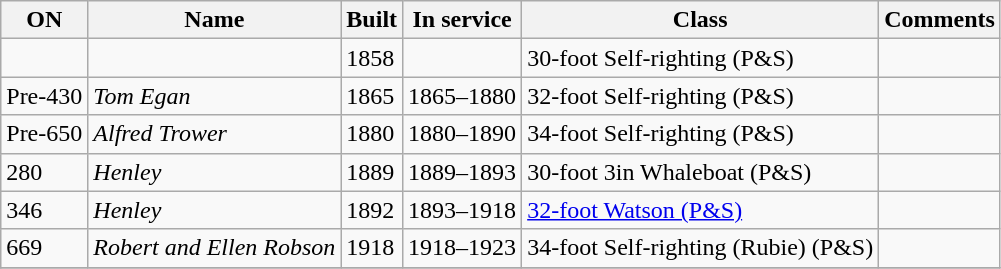<table class="wikitable">
<tr>
<th>ON</th>
<th>Name</th>
<th>Built</th>
<th>In service</th>
<th>Class</th>
<th>Comments</th>
</tr>
<tr>
<td></td>
<td></td>
<td>1858</td>
<td></td>
<td>30-foot Self-righting (P&S)</td>
<td></td>
</tr>
<tr>
<td>Pre-430</td>
<td><em>Tom Egan</em></td>
<td>1865</td>
<td>1865–1880</td>
<td>32-foot Self-righting (P&S)</td>
<td></td>
</tr>
<tr>
<td>Pre-650</td>
<td><em>Alfred Trower</em></td>
<td>1880</td>
<td>1880–1890</td>
<td>34-foot Self-righting (P&S)</td>
<td></td>
</tr>
<tr>
<td>280</td>
<td><em>Henley</em></td>
<td>1889</td>
<td>1889–1893</td>
<td>30-foot 3in Whaleboat (P&S)</td>
<td></td>
</tr>
<tr>
<td>346</td>
<td><em>Henley</em></td>
<td>1892</td>
<td>1893–1918</td>
<td><a href='#'>32-foot Watson (P&S)</a></td>
<td></td>
</tr>
<tr>
<td>669</td>
<td><em>Robert and Ellen Robson</em></td>
<td>1918</td>
<td>1918–1923</td>
<td>34-foot Self-righting (Rubie) (P&S)</td>
<td></td>
</tr>
<tr>
</tr>
</table>
